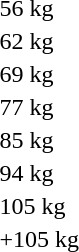<table>
<tr>
<td>56 kg<br></td>
<td></td>
<td></td>
<td></td>
</tr>
<tr>
<td>62 kg<br></td>
<td></td>
<td></td>
<td></td>
</tr>
<tr>
<td>69 kg<br></td>
<td></td>
<td></td>
<td></td>
</tr>
<tr>
<td>77 kg<br></td>
<td></td>
<td></td>
<td></td>
</tr>
<tr>
<td>85 kg<br></td>
<td></td>
<td></td>
<td></td>
</tr>
<tr>
<td>94 kg<br></td>
<td></td>
<td></td>
<td></td>
</tr>
<tr>
<td>105 kg<br></td>
<td></td>
<td></td>
<td></td>
</tr>
<tr>
<td>+105 kg<br></td>
<td></td>
<td></td>
<td></td>
</tr>
</table>
